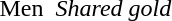<table>
<tr>
<td rowspan=2>Men<br></td>
<td></td>
<td rowspan=2><em>Shared gold</em></td>
<td rowspan=2></td>
</tr>
<tr>
<td></td>
</tr>
</table>
